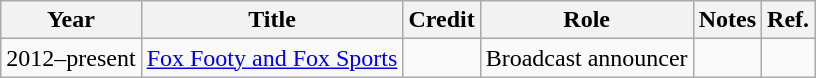<table class="wikitable">
<tr>
<th>Year</th>
<th>Title</th>
<th>Credit</th>
<th>Role</th>
<th>Notes</th>
<th>Ref.</th>
</tr>
<tr>
<td>2012–present</td>
<td><a href='#'>Fox Footy and Fox Sports</a></td>
<td></td>
<td>Broadcast announcer</td>
<td></td>
<td></td>
</tr>
</table>
